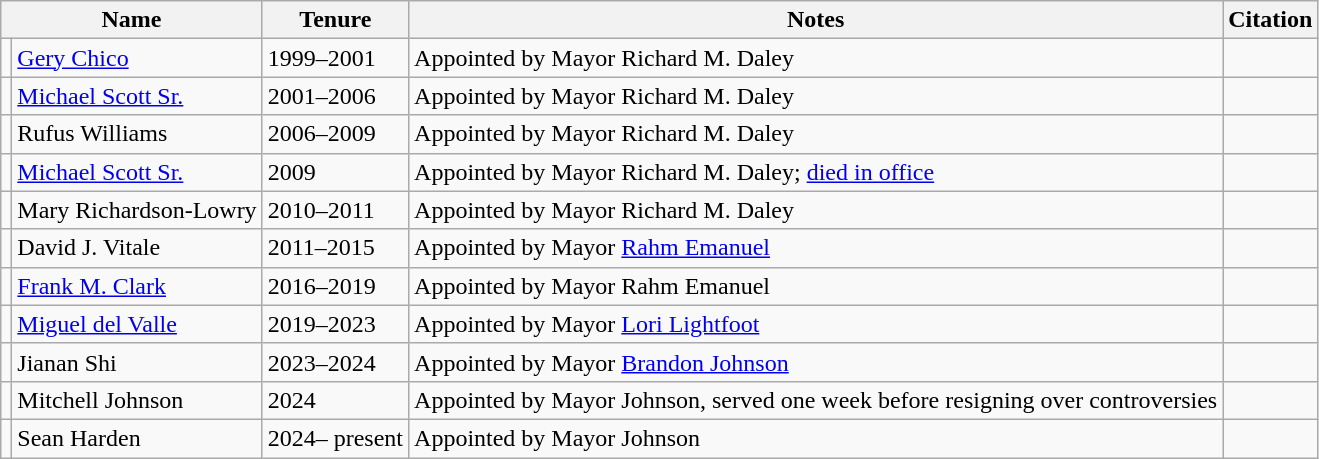<table class="wikitable">
<tr>
<th colspan=2>Name</th>
<th>Tenure</th>
<th>Notes</th>
<th>Citation</th>
</tr>
<tr>
<td></td>
<td><a href='#'>Gery Chico</a></td>
<td>1999–2001</td>
<td>Appointed by Mayor Richard M. Daley</td>
<td></td>
</tr>
<tr>
<td></td>
<td><a href='#'>Michael Scott Sr.</a></td>
<td>2001–2006</td>
<td>Appointed by Mayor Richard M. Daley</td>
<td></td>
</tr>
<tr>
<td></td>
<td>Rufus Williams</td>
<td>2006–2009</td>
<td>Appointed by Mayor Richard M. Daley</td>
<td></td>
</tr>
<tr>
<td></td>
<td><a href='#'>Michael Scott Sr.</a></td>
<td>2009</td>
<td>Appointed by Mayor Richard M. Daley; <a href='#'>died in office</a></td>
<td></td>
</tr>
<tr>
<td></td>
<td>Mary Richardson-Lowry</td>
<td>2010–2011</td>
<td>Appointed by Mayor Richard M. Daley</td>
<td></td>
</tr>
<tr>
<td></td>
<td>David J. Vitale</td>
<td>2011–2015</td>
<td>Appointed by Mayor <a href='#'>Rahm Emanuel</a></td>
<td></td>
</tr>
<tr>
<td></td>
<td><a href='#'>Frank M. Clark</a></td>
<td>2016–2019</td>
<td>Appointed by Mayor Rahm Emanuel</td>
<td></td>
</tr>
<tr>
<td></td>
<td><a href='#'>Miguel del Valle</a></td>
<td>2019–2023</td>
<td>Appointed by Mayor <a href='#'>Lori Lightfoot</a></td>
<td></td>
</tr>
<tr>
<td></td>
<td>Jianan Shi</td>
<td>2023–2024</td>
<td>Appointed by Mayor <a href='#'>Brandon Johnson</a></td>
<td></td>
</tr>
<tr>
<td></td>
<td>Mitchell Johnson</td>
<td>2024</td>
<td>Appointed by Mayor Johnson, served one week before resigning over controversies</td>
<td></td>
</tr>
<tr>
<td></td>
<td>Sean Harden</td>
<td>2024– present</td>
<td>Appointed by Mayor Johnson</td>
<td></td>
</tr>
</table>
